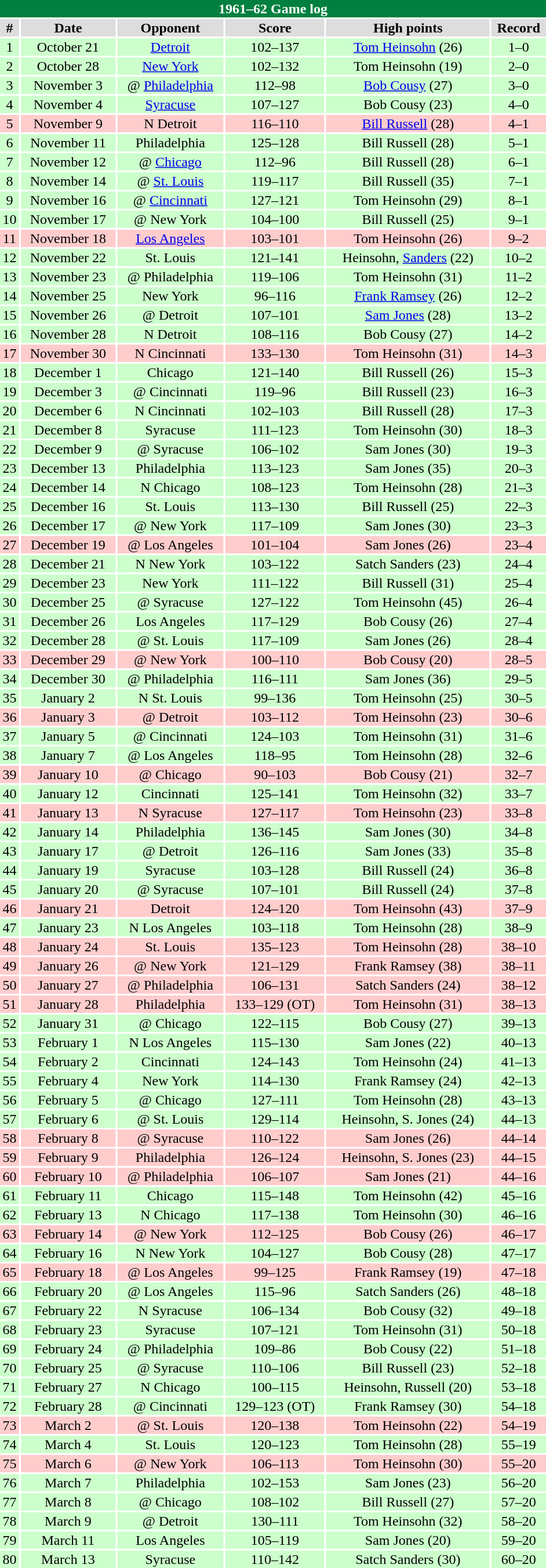<table class="toccolours collapsible" width=50% style="clear:both; margin:1.5em auto; text-align:center">
<tr>
<th colspan=11 style="background:#008040; color:white;">1961–62 Game log</th>
</tr>
<tr align="center" bgcolor="#dddddd">
<td><strong>#</strong></td>
<td><strong>Date</strong></td>
<td><strong>Opponent</strong></td>
<td><strong>Score</strong></td>
<td><strong>High points</strong></td>
<td><strong>Record</strong></td>
</tr>
<tr align="center" bgcolor="ccffcc">
<td>1</td>
<td>October 21</td>
<td><a href='#'>Detroit</a></td>
<td>102–137</td>
<td><a href='#'>Tom Heinsohn</a> (26)</td>
<td>1–0</td>
</tr>
<tr align="center" bgcolor="ccffcc">
<td>2</td>
<td>October 28</td>
<td><a href='#'>New York</a></td>
<td>102–132</td>
<td>Tom Heinsohn (19)</td>
<td>2–0</td>
</tr>
<tr align="center" bgcolor="ccffcc">
<td>3</td>
<td>November 3</td>
<td>@ <a href='#'>Philadelphia</a></td>
<td>112–98</td>
<td><a href='#'>Bob Cousy</a> (27)</td>
<td>3–0</td>
</tr>
<tr align="center" bgcolor="ccffcc">
<td>4</td>
<td>November 4</td>
<td><a href='#'>Syracuse</a></td>
<td>107–127</td>
<td>Bob Cousy (23)</td>
<td>4–0</td>
</tr>
<tr align="center" bgcolor="ffcccc">
<td>5</td>
<td>November 9</td>
<td>N Detroit</td>
<td>116–110</td>
<td><a href='#'>Bill Russell</a> (28)</td>
<td>4–1</td>
</tr>
<tr align="center" bgcolor="ccffcc">
<td>6</td>
<td>November 11</td>
<td>Philadelphia</td>
<td>125–128</td>
<td>Bill Russell (28)</td>
<td>5–1</td>
</tr>
<tr align="center" bgcolor="ccffcc">
<td>7</td>
<td>November 12</td>
<td>@ <a href='#'>Chicago</a></td>
<td>112–96</td>
<td>Bill Russell (28)</td>
<td>6–1</td>
</tr>
<tr align="center" bgcolor="ccffcc">
<td>8</td>
<td>November 14</td>
<td>@ <a href='#'>St. Louis</a></td>
<td>119–117</td>
<td>Bill Russell (35)</td>
<td>7–1</td>
</tr>
<tr align="center" bgcolor="ccffcc">
<td>9</td>
<td>November 16</td>
<td>@ <a href='#'>Cincinnati</a></td>
<td>127–121</td>
<td>Tom Heinsohn (29)</td>
<td>8–1</td>
</tr>
<tr align="center" bgcolor="ccffcc">
<td>10</td>
<td>November 17</td>
<td>@ New York</td>
<td>104–100</td>
<td>Bill Russell (25)</td>
<td>9–1</td>
</tr>
<tr align="center" bgcolor="ffcccc">
<td>11</td>
<td>November 18</td>
<td><a href='#'>Los Angeles</a></td>
<td>103–101</td>
<td>Tom Heinsohn (26)</td>
<td>9–2</td>
</tr>
<tr align="center" bgcolor="ccffcc">
<td>12</td>
<td>November 22</td>
<td>St. Louis</td>
<td>121–141</td>
<td>Heinsohn, <a href='#'>Sanders</a> (22)</td>
<td>10–2</td>
</tr>
<tr align="center" bgcolor="ccffcc">
<td>13</td>
<td>November 23</td>
<td>@ Philadelphia</td>
<td>119–106</td>
<td>Tom Heinsohn (31)</td>
<td>11–2</td>
</tr>
<tr align="center" bgcolor="ccffcc">
<td>14</td>
<td>November 25</td>
<td>New York</td>
<td>96–116</td>
<td><a href='#'>Frank Ramsey</a> (26)</td>
<td>12–2</td>
</tr>
<tr align="center" bgcolor="ccffcc">
<td>15</td>
<td>November 26</td>
<td>@ Detroit</td>
<td>107–101</td>
<td><a href='#'>Sam Jones</a> (28)</td>
<td>13–2</td>
</tr>
<tr align="center" bgcolor="ccffcc">
<td>16</td>
<td>November 28</td>
<td>N Detroit</td>
<td>108–116</td>
<td>Bob Cousy (27)</td>
<td>14–2</td>
</tr>
<tr align="center" bgcolor="ffcccc">
<td>17</td>
<td>November 30</td>
<td>N Cincinnati</td>
<td>133–130</td>
<td>Tom Heinsohn (31)</td>
<td>14–3</td>
</tr>
<tr align="center" bgcolor="ccffcc">
<td>18</td>
<td>December 1</td>
<td>Chicago</td>
<td>121–140</td>
<td>Bill Russell (26)</td>
<td>15–3</td>
</tr>
<tr align="center" bgcolor="ccffcc">
<td>19</td>
<td>December 3</td>
<td>@ Cincinnati</td>
<td>119–96</td>
<td>Bill Russell (23)</td>
<td>16–3</td>
</tr>
<tr align="center" bgcolor="ccffcc">
<td>20</td>
<td>December 6</td>
<td>N Cincinnati</td>
<td>102–103</td>
<td>Bill Russell (28)</td>
<td>17–3</td>
</tr>
<tr align="center" bgcolor="ccffcc">
<td>21</td>
<td>December 8</td>
<td>Syracuse</td>
<td>111–123</td>
<td>Tom Heinsohn (30)</td>
<td>18–3</td>
</tr>
<tr align="center" bgcolor="ccffcc">
<td>22</td>
<td>December 9</td>
<td>@ Syracuse</td>
<td>106–102</td>
<td>Sam Jones (30)</td>
<td>19–3</td>
</tr>
<tr align="center" bgcolor="ccffcc">
<td>23</td>
<td>December 13</td>
<td>Philadelphia</td>
<td>113–123</td>
<td>Sam Jones (35)</td>
<td>20–3</td>
</tr>
<tr align="center" bgcolor="ccffcc">
<td>24</td>
<td>December 14</td>
<td>N Chicago</td>
<td>108–123</td>
<td>Tom Heinsohn (28)</td>
<td>21–3</td>
</tr>
<tr align="center" bgcolor="ccffcc">
<td>25</td>
<td>December 16</td>
<td>St. Louis</td>
<td>113–130</td>
<td>Bill Russell (25)</td>
<td>22–3</td>
</tr>
<tr align="center" bgcolor="ccffcc">
<td>26</td>
<td>December 17</td>
<td>@ New York</td>
<td>117–109</td>
<td>Sam Jones (30)</td>
<td>23–3</td>
</tr>
<tr align="center" bgcolor="ffcccc">
<td>27</td>
<td>December 19</td>
<td>@ Los Angeles</td>
<td>101–104</td>
<td>Sam Jones (26)</td>
<td>23–4</td>
</tr>
<tr align="center" bgcolor="ccffcc">
<td>28</td>
<td>December 21</td>
<td>N New York</td>
<td>103–122</td>
<td>Satch Sanders (23)</td>
<td>24–4</td>
</tr>
<tr align="center" bgcolor="ccffcc">
<td>29</td>
<td>December 23</td>
<td>New York</td>
<td>111–122</td>
<td>Bill Russell (31)</td>
<td>25–4</td>
</tr>
<tr align="center" bgcolor="ccffcc">
<td>30</td>
<td>December 25</td>
<td>@ Syracuse</td>
<td>127–122</td>
<td>Tom Heinsohn (45)</td>
<td>26–4</td>
</tr>
<tr align="center" bgcolor="ccffcc">
<td>31</td>
<td>December 26</td>
<td>Los Angeles</td>
<td>117–129</td>
<td>Bob Cousy (26)</td>
<td>27–4</td>
</tr>
<tr align="center" bgcolor="ccffcc">
<td>32</td>
<td>December 28</td>
<td>@ St. Louis</td>
<td>117–109</td>
<td>Sam Jones (26)</td>
<td>28–4</td>
</tr>
<tr align="center" bgcolor="ffcccc">
<td>33</td>
<td>December 29</td>
<td>@ New York</td>
<td>100–110</td>
<td>Bob Cousy (20)</td>
<td>28–5</td>
</tr>
<tr align="center" bgcolor="ccffcc">
<td>34</td>
<td>December 30</td>
<td>@ Philadelphia</td>
<td>116–111</td>
<td>Sam Jones (36)</td>
<td>29–5</td>
</tr>
<tr align="center" bgcolor="ccffcc">
<td>35</td>
<td>January 2</td>
<td>N St. Louis</td>
<td>99–136</td>
<td>Tom Heinsohn (25)</td>
<td>30–5</td>
</tr>
<tr align="center" bgcolor="ffcccc">
<td>36</td>
<td>January 3</td>
<td>@ Detroit</td>
<td>103–112</td>
<td>Tom Heinsohn (23)</td>
<td>30–6</td>
</tr>
<tr align="center" bgcolor="ccffcc">
<td>37</td>
<td>January 5</td>
<td>@ Cincinnati</td>
<td>124–103</td>
<td>Tom Heinsohn (31)</td>
<td>31–6</td>
</tr>
<tr align="center" bgcolor="ccffcc">
<td>38</td>
<td>January 7</td>
<td>@ Los Angeles</td>
<td>118–95</td>
<td>Tom Heinsohn (28)</td>
<td>32–6</td>
</tr>
<tr align="center" bgcolor="ffcccc">
<td>39</td>
<td>January 10</td>
<td>@ Chicago</td>
<td>90–103</td>
<td>Bob Cousy (21)</td>
<td>32–7</td>
</tr>
<tr align="center" bgcolor="ccffcc">
<td>40</td>
<td>January 12</td>
<td>Cincinnati</td>
<td>125–141</td>
<td>Tom Heinsohn (32)</td>
<td>33–7</td>
</tr>
<tr align="center" bgcolor="ffcccc">
<td>41</td>
<td>January 13</td>
<td>N Syracuse</td>
<td>127–117</td>
<td>Tom Heinsohn (23)</td>
<td>33–8</td>
</tr>
<tr align="center" bgcolor="ccffcc">
<td>42</td>
<td>January 14</td>
<td>Philadelphia</td>
<td>136–145</td>
<td>Sam Jones (30)</td>
<td>34–8</td>
</tr>
<tr align="center" bgcolor="ccffcc">
<td>43</td>
<td>January 17</td>
<td>@ Detroit</td>
<td>126–116</td>
<td>Sam Jones (33)</td>
<td>35–8</td>
</tr>
<tr align="center" bgcolor="ccffcc">
<td>44</td>
<td>January 19</td>
<td>Syracuse</td>
<td>103–128</td>
<td>Bill Russell (24)</td>
<td>36–8</td>
</tr>
<tr align="center" bgcolor="ccffcc">
<td>45</td>
<td>January 20</td>
<td>@ Syracuse</td>
<td>107–101</td>
<td>Bill Russell (24)</td>
<td>37–8</td>
</tr>
<tr align="center" bgcolor="ffcccc">
<td>46</td>
<td>January 21</td>
<td>Detroit</td>
<td>124–120</td>
<td>Tom Heinsohn (43)</td>
<td>37–9</td>
</tr>
<tr align="center" bgcolor="ccffcc">
<td>47</td>
<td>January 23</td>
<td>N Los Angeles</td>
<td>103–118</td>
<td>Tom Heinsohn (28)</td>
<td>38–9</td>
</tr>
<tr align="center" bgcolor="ffcccc">
<td>48</td>
<td>January 24</td>
<td>St. Louis</td>
<td>135–123</td>
<td>Tom Heinsohn (28)</td>
<td>38–10</td>
</tr>
<tr align="center" bgcolor="ffcccc">
<td>49</td>
<td>January 26</td>
<td>@ New York</td>
<td>121–129</td>
<td>Frank Ramsey (38)</td>
<td>38–11</td>
</tr>
<tr align="center" bgcolor="ffcccc">
<td>50</td>
<td>January 27</td>
<td>@ Philadelphia</td>
<td>106–131</td>
<td>Satch Sanders (24)</td>
<td>38–12</td>
</tr>
<tr align="center" bgcolor="ffcccc">
<td>51</td>
<td>January 28</td>
<td>Philadelphia</td>
<td>133–129 (OT)</td>
<td>Tom Heinsohn (31)</td>
<td>38–13</td>
</tr>
<tr align="center" bgcolor="ccffcc">
<td>52</td>
<td>January 31</td>
<td>@ Chicago</td>
<td>122–115</td>
<td>Bob Cousy (27)</td>
<td>39–13</td>
</tr>
<tr align="center" bgcolor="ccffcc">
<td>53</td>
<td>February 1</td>
<td>N Los Angeles</td>
<td>115–130</td>
<td>Sam Jones (22)</td>
<td>40–13</td>
</tr>
<tr align="center" bgcolor="ccffcc">
<td>54</td>
<td>February 2</td>
<td>Cincinnati</td>
<td>124–143</td>
<td>Tom Heinsohn (24)</td>
<td>41–13</td>
</tr>
<tr align="center" bgcolor="ccffcc">
<td>55</td>
<td>February 4</td>
<td>New York</td>
<td>114–130</td>
<td>Frank Ramsey (24)</td>
<td>42–13</td>
</tr>
<tr align="center" bgcolor="ccffcc">
<td>56</td>
<td>February 5</td>
<td>@ Chicago</td>
<td>127–111</td>
<td>Tom Heinsohn (28)</td>
<td>43–13</td>
</tr>
<tr align="center" bgcolor="ccffcc">
<td>57</td>
<td>February 6</td>
<td>@ St. Louis</td>
<td>129–114</td>
<td>Heinsohn, S. Jones (24)</td>
<td>44–13</td>
</tr>
<tr align="center" bgcolor="ffcccc">
<td>58</td>
<td>February 8</td>
<td>@ Syracuse</td>
<td>110–122</td>
<td>Sam Jones (26)</td>
<td>44–14</td>
</tr>
<tr align="center" bgcolor="ffcccc">
<td>59</td>
<td>February 9</td>
<td>Philadelphia</td>
<td>126–124</td>
<td>Heinsohn, S. Jones (23)</td>
<td>44–15</td>
</tr>
<tr align="center" bgcolor="ffcccc">
<td>60</td>
<td>February 10</td>
<td>@ Philadelphia</td>
<td>106–107</td>
<td>Sam Jones (21)</td>
<td>44–16</td>
</tr>
<tr align="center" bgcolor="ccffcc">
<td>61</td>
<td>February 11</td>
<td>Chicago</td>
<td>115–148</td>
<td>Tom Heinsohn (42)</td>
<td>45–16</td>
</tr>
<tr align="center" bgcolor="ccffcc">
<td>62</td>
<td>February 13</td>
<td>N Chicago</td>
<td>117–138</td>
<td>Tom Heinsohn (30)</td>
<td>46–16</td>
</tr>
<tr align="center" bgcolor="ffcccc">
<td>63</td>
<td>February 14</td>
<td>@ New York</td>
<td>112–125</td>
<td>Bob Cousy (26)</td>
<td>46–17</td>
</tr>
<tr align="center" bgcolor="ccffcc">
<td>64</td>
<td>February 16</td>
<td>N New York</td>
<td>104–127</td>
<td>Bob Cousy (28)</td>
<td>47–17</td>
</tr>
<tr align="center" bgcolor="ffcccc">
<td>65</td>
<td>February 18</td>
<td>@ Los Angeles</td>
<td>99–125</td>
<td>Frank Ramsey (19)</td>
<td>47–18</td>
</tr>
<tr align="center" bgcolor="ccffcc">
<td>66</td>
<td>February 20</td>
<td>@ Los Angeles</td>
<td>115–96</td>
<td>Satch Sanders (26)</td>
<td>48–18</td>
</tr>
<tr align="center" bgcolor="ccffcc">
<td>67</td>
<td>February 22</td>
<td>N Syracuse</td>
<td>106–134</td>
<td>Bob Cousy (32)</td>
<td>49–18</td>
</tr>
<tr align="center" bgcolor="ccffcc">
<td>68</td>
<td>February 23</td>
<td>Syracuse</td>
<td>107–121</td>
<td>Tom Heinsohn (31)</td>
<td>50–18</td>
</tr>
<tr align="center" bgcolor="ccffcc">
<td>69</td>
<td>February 24</td>
<td>@ Philadelphia</td>
<td>109–86</td>
<td>Bob Cousy (22)</td>
<td>51–18</td>
</tr>
<tr align="center" bgcolor="ccffcc">
<td>70</td>
<td>February 25</td>
<td>@ Syracuse</td>
<td>110–106</td>
<td>Bill Russell (23)</td>
<td>52–18</td>
</tr>
<tr align="center" bgcolor="ccffcc">
<td>71</td>
<td>February 27</td>
<td>N Chicago</td>
<td>100–115</td>
<td>Heinsohn, Russell (20)</td>
<td>53–18</td>
</tr>
<tr align="center" bgcolor="ccffcc">
<td>72</td>
<td>February 28</td>
<td>@ Cincinnati</td>
<td>129–123 (OT)</td>
<td>Frank Ramsey (30)</td>
<td>54–18</td>
</tr>
<tr align="center" bgcolor="ffcccc">
<td>73</td>
<td>March 2</td>
<td>@ St. Louis</td>
<td>120–138</td>
<td>Tom Heinsohn (22)</td>
<td>54–19</td>
</tr>
<tr align="center" bgcolor="ccffcc">
<td>74</td>
<td>March 4</td>
<td>St. Louis</td>
<td>120–123</td>
<td>Tom Heinsohn (28)</td>
<td>55–19</td>
</tr>
<tr align="center" bgcolor="ffcccc">
<td>75</td>
<td>March 6</td>
<td>@ New York</td>
<td>106–113</td>
<td>Tom Heinsohn (30)</td>
<td>55–20</td>
</tr>
<tr align="center" bgcolor="ccffcc">
<td>76</td>
<td>March 7</td>
<td>Philadelphia</td>
<td>102–153</td>
<td>Sam Jones (23)</td>
<td>56–20</td>
</tr>
<tr align="center" bgcolor="ccffcc">
<td>77</td>
<td>March 8</td>
<td>@ Chicago</td>
<td>108–102</td>
<td>Bill Russell (27)</td>
<td>57–20</td>
</tr>
<tr align="center" bgcolor="ccffcc">
<td>78</td>
<td>March 9</td>
<td>@ Detroit</td>
<td>130–111</td>
<td>Tom Heinsohn (32)</td>
<td>58–20</td>
</tr>
<tr align="center" bgcolor="ccffcc">
<td>79</td>
<td>March 11</td>
<td>Los Angeles</td>
<td>105–119</td>
<td>Sam Jones (20)</td>
<td>59–20</td>
</tr>
<tr align="center" bgcolor="ccffcc">
<td>80</td>
<td>March 13</td>
<td>Syracuse</td>
<td>110–142</td>
<td>Satch Sanders (30)</td>
<td>60–20</td>
</tr>
</table>
